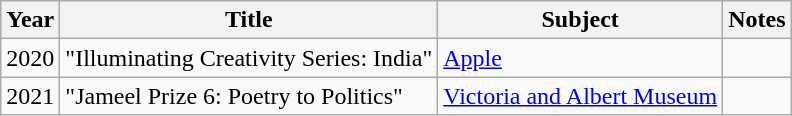<table class="wikitable">
<tr>
<th>Year</th>
<th>Title</th>
<th>Subject</th>
<th class="unsortable">Notes</th>
</tr>
<tr>
<td>2020</td>
<td>"Illuminating Creativity Series: India"</td>
<td><a href='#'>Apple</a></td>
</tr>
<tr>
<td>2021</td>
<td>"Jameel Prize 6: Poetry to Politics"</td>
<td><a href='#'>Victoria and Albert Museum</a></td>
<td></td>
</tr>
</table>
